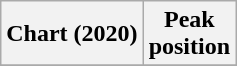<table class="wikitable sortable plainrowheaders">
<tr>
<th>Chart (2020)</th>
<th>Peak<br>position</th>
</tr>
<tr>
</tr>
</table>
